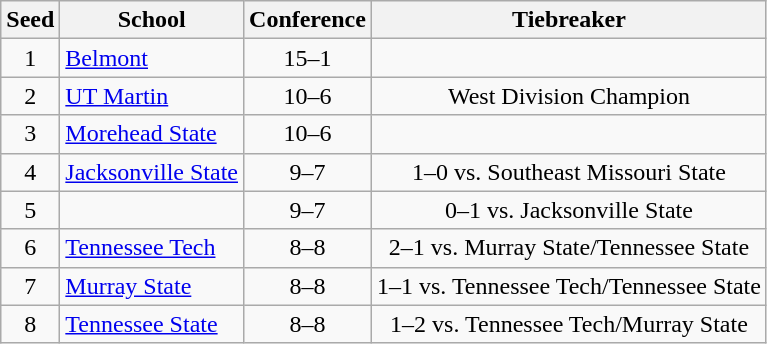<table class="wikitable" style="text-align:center">
<tr>
<th>Seed</th>
<th>School</th>
<th>Conference</th>
<th>Tiebreaker</th>
</tr>
<tr>
<td>1</td>
<td align=left><a href='#'>Belmont</a></td>
<td>15–1</td>
<td></td>
</tr>
<tr>
<td>2</td>
<td align=left><a href='#'>UT Martin</a></td>
<td>10–6</td>
<td>West Division Champion</td>
</tr>
<tr>
<td>3</td>
<td align=left><a href='#'>Morehead State</a></td>
<td>10–6</td>
<td></td>
</tr>
<tr>
<td>4</td>
<td align=left><a href='#'>Jacksonville State</a></td>
<td>9–7</td>
<td>1–0 vs. Southeast Missouri State</td>
</tr>
<tr>
<td>5</td>
<td align=left></td>
<td>9–7</td>
<td>0–1 vs. Jacksonville State</td>
</tr>
<tr>
<td>6</td>
<td align=left><a href='#'>Tennessee Tech</a></td>
<td>8–8</td>
<td>2–1 vs. Murray State/Tennessee State</td>
</tr>
<tr>
<td>7</td>
<td align=left><a href='#'>Murray State</a></td>
<td>8–8</td>
<td>1–1 vs. Tennessee Tech/Tennessee State</td>
</tr>
<tr>
<td>8</td>
<td align=left><a href='#'>Tennessee State</a></td>
<td>8–8</td>
<td>1–2 vs. Tennessee Tech/Murray State</td>
</tr>
</table>
